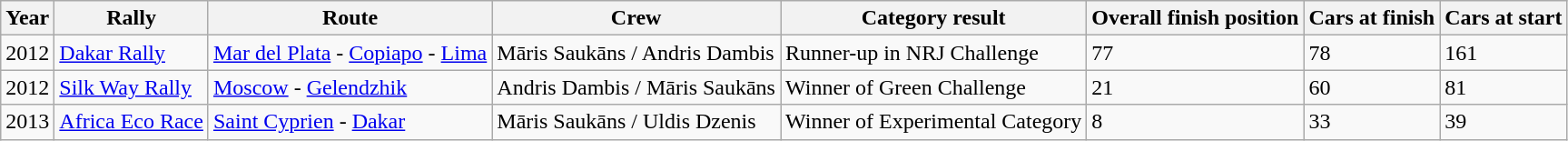<table class="wikitable">
<tr>
<th>Year</th>
<th>Rally</th>
<th>Route</th>
<th>Crew</th>
<th>Category result</th>
<th>Overall finish position</th>
<th>Cars at finish</th>
<th>Cars at start</th>
</tr>
<tr>
<td>2012</td>
<td><a href='#'>Dakar Rally</a></td>
<td><a href='#'>Mar del Plata</a> - <a href='#'>Copiapo</a> - <a href='#'>Lima</a></td>
<td>Māris Saukāns / Andris Dambis</td>
<td>Runner-up in NRJ Challenge</td>
<td>77</td>
<td>78</td>
<td>161</td>
</tr>
<tr>
<td>2012</td>
<td><a href='#'>Silk Way Rally</a></td>
<td><a href='#'>Moscow</a> - <a href='#'>Gelendzhik</a></td>
<td>Andris Dambis / Māris Saukāns</td>
<td>Winner of Green Challenge</td>
<td>21</td>
<td>60</td>
<td>81</td>
</tr>
<tr>
<td>2013</td>
<td><a href='#'>Africa Eco Race</a></td>
<td><a href='#'>Saint Cyprien</a> - <a href='#'>Dakar</a></td>
<td>Māris Saukāns / Uldis Dzenis</td>
<td>Winner of Experimental Category</td>
<td>8</td>
<td>33</td>
<td>39</td>
</tr>
</table>
